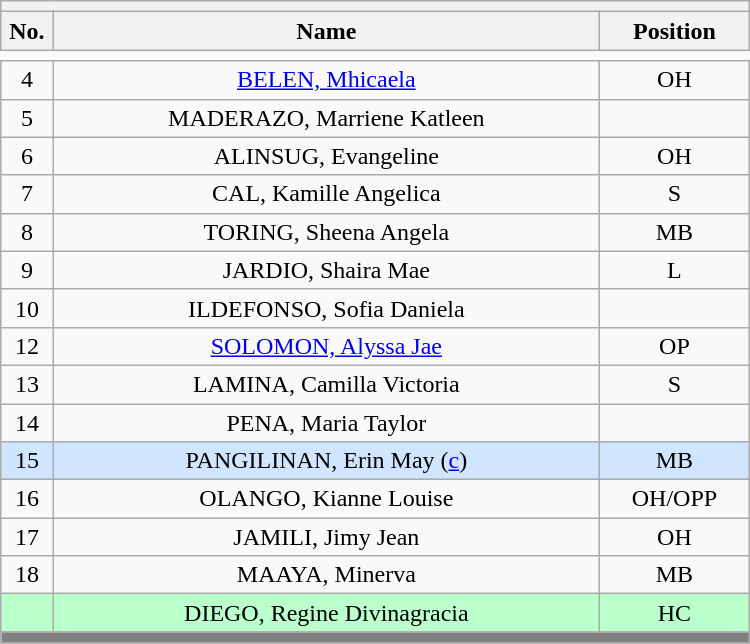<table class='wikitable mw-collapsible mw-collapsed' style="text-align: center; width:500px; border: none">
<tr>
<th style='text-align: left;' colspan=3></th>
</tr>
<tr>
<th style='width: 7%;'>No.</th>
<th>Name</th>
<th style='width: 20%;'>Position</th>
</tr>
<tr>
<td style='border: none;'></td>
</tr>
<tr>
<td>4</td>
<td><a href='#'>BELEN, Mhicaela</a></td>
<td>OH</td>
</tr>
<tr>
<td>5</td>
<td>MADERAZO, Marriene Katleen</td>
<td></td>
</tr>
<tr>
<td>6</td>
<td>ALINSUG, Evangeline</td>
<td>OH</td>
</tr>
<tr>
<td>7</td>
<td>CAL, Kamille Angelica</td>
<td>S</td>
</tr>
<tr>
<td>8</td>
<td>TORING, Sheena Angela</td>
<td>MB</td>
</tr>
<tr>
<td>9</td>
<td>JARDIO, Shaira Mae</td>
<td>L</td>
</tr>
<tr>
<td>10</td>
<td>ILDEFONSO, Sofia Daniela</td>
<td></td>
</tr>
<tr>
<td>12</td>
<td><a href='#'>SOLOMON, Alyssa Jae</a></td>
<td>OP</td>
</tr>
<tr>
<td>13</td>
<td>LAMINA, Camilla Victoria</td>
<td>S</td>
</tr>
<tr>
<td>14</td>
<td>PENA, Maria Taylor</td>
<td></td>
</tr>
<tr bgcolor=#D0E6FF>
<td>15</td>
<td>PANGILINAN, Erin May (<a href='#'>c</a>)</td>
<td>MB</td>
</tr>
<tr>
<td>16</td>
<td>OLANGO, Kianne Louise</td>
<td>OH/OPP</td>
</tr>
<tr>
<td>17</td>
<td>JAMILI, Jimy Jean</td>
<td>OH</td>
</tr>
<tr>
<td>18</td>
<td>MAAYA, Minerva</td>
<td>MB</td>
</tr>
<tr bgcolor=#BBFFCC>
<td></td>
<td>DIEGO, Regine Divinagracia</td>
<td>HC</td>
</tr>
<tr>
<th style='background: grey;' colspan=3></th>
</tr>
</table>
